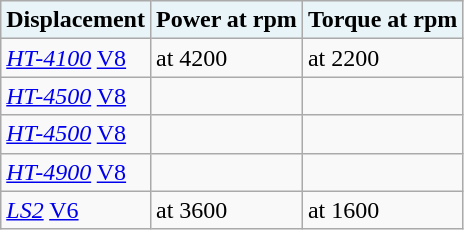<table class="wikitable" style="float:left; margin-left:1em;">
<tr>
<th style="background:#e8f4f8;">Displacement</th>
<th style="background:#e8f4f8;">Power at rpm</th>
<th style="background:#e8f4f8;">Torque at rpm</th>
</tr>
<tr>
<td> <em><a href='#'>HT-4100</a></em> <a href='#'>V8</a></td>
<td> at 4200</td>
<td> at 2200</td>
</tr>
<tr>
<td> <em><a href='#'>HT-4500</a></em> <a href='#'>V8</a></td>
<td></td>
<td></td>
</tr>
<tr>
<td> <em><a href='#'>HT-4500</a></em> <a href='#'>V8</a></td>
<td></td>
<td></td>
</tr>
<tr>
<td> <em><a href='#'>HT-4900</a></em> <a href='#'>V8</a></td>
<td></td>
<td></td>
</tr>
<tr>
<td> <em><a href='#'>LS2</a></em> <a href='#'>V6</a></td>
<td> at 3600</td>
<td> at 1600</td>
</tr>
</table>
